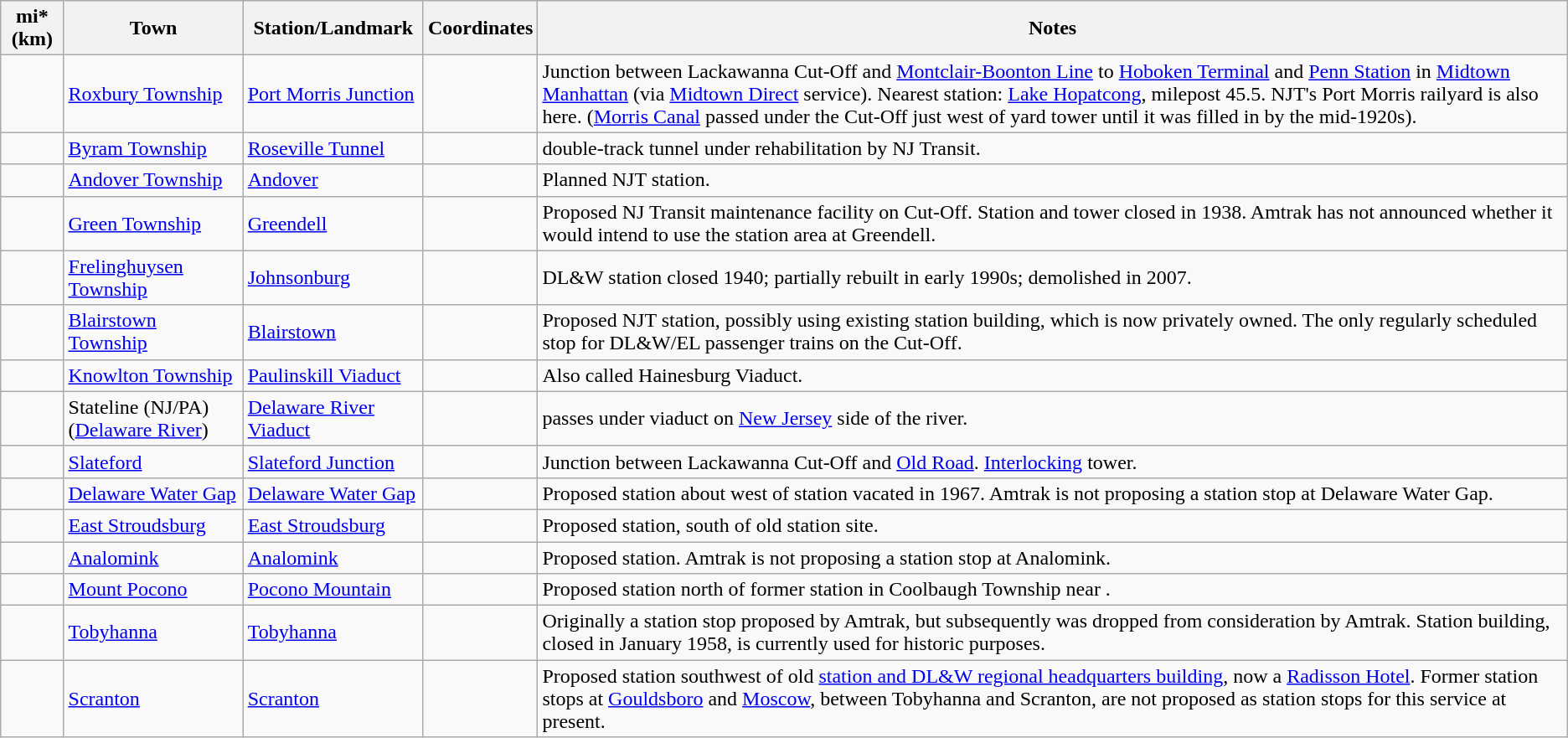<table class="wikitable">
<tr>
<th>mi* (km)</th>
<th>Town</th>
<th>Station/Landmark</th>
<th>Coordinates</th>
<th>Notes</th>
</tr>
<tr>
<td></td>
<td><a href='#'>Roxbury Township</a></td>
<td><a href='#'>Port Morris Junction</a></td>
<td></td>
<td>Junction between Lackawanna Cut-Off and <a href='#'>Montclair-Boonton Line</a> to <a href='#'>Hoboken Terminal</a> and <a href='#'>Penn Station</a> in <a href='#'>Midtown Manhattan</a> (via <a href='#'>Midtown Direct</a> service). Nearest station: <a href='#'>Lake Hopatcong</a>, milepost 45.5. NJT's Port Morris railyard is also here. (<a href='#'>Morris Canal</a> passed under the Cut-Off just west of yard tower until it was filled in by the mid-1920s).</td>
</tr>
<tr>
<td></td>
<td><a href='#'>Byram Township</a></td>
<td><a href='#'>Roseville Tunnel</a></td>
<td></td>
<td> double-track tunnel under rehabilitation by NJ Transit.</td>
</tr>
<tr>
<td></td>
<td><a href='#'>Andover Township</a></td>
<td><a href='#'>Andover</a></td>
<td></td>
<td>Planned NJT station.</td>
</tr>
<tr>
<td></td>
<td><a href='#'>Green Township</a></td>
<td><a href='#'>Greendell</a></td>
<td></td>
<td>Proposed NJ Transit maintenance facility on Cut-Off. Station and tower closed in 1938.  Amtrak has not announced whether it would intend to use the station area at Greendell.</td>
</tr>
<tr>
<td></td>
<td><a href='#'>Frelinghuysen Township</a></td>
<td><a href='#'>Johnsonburg</a></td>
<td></td>
<td>DL&W station closed 1940; partially rebuilt in early 1990s; demolished in 2007.</td>
</tr>
<tr>
<td></td>
<td><a href='#'>Blairstown Township</a></td>
<td><a href='#'>Blairstown</a></td>
<td></td>
<td>Proposed NJT station, possibly using existing station building, which is now privately owned. The only regularly scheduled stop for DL&W/EL passenger trains on the Cut-Off.</td>
</tr>
<tr>
<td></td>
<td><a href='#'>Knowlton Township</a></td>
<td><a href='#'>Paulinskill Viaduct</a></td>
<td></td>
<td>Also called Hainesburg Viaduct.</td>
</tr>
<tr>
<td></td>
<td>Stateline (NJ/PA)(<a href='#'>Delaware River</a>)</td>
<td><a href='#'>Delaware River Viaduct</a></td>
<td></td>
<td> passes under viaduct on <a href='#'>New Jersey</a> side of the river.</td>
</tr>
<tr>
<td></td>
<td><a href='#'>Slateford</a></td>
<td><a href='#'>Slateford Junction</a></td>
<td></td>
<td>Junction between Lackawanna Cut-Off and <a href='#'>Old Road</a>. <a href='#'>Interlocking</a> tower.</td>
</tr>
<tr>
<td></td>
<td><a href='#'>Delaware Water Gap</a></td>
<td><a href='#'>Delaware Water Gap</a></td>
<td></td>
<td>Proposed station about  west of station vacated in 1967.  Amtrak is not proposing a station stop at Delaware Water Gap.</td>
</tr>
<tr>
<td></td>
<td><a href='#'>East Stroudsburg</a></td>
<td><a href='#'>East Stroudsburg</a></td>
<td></td>
<td>Proposed station, south of old station site.</td>
</tr>
<tr>
<td></td>
<td><a href='#'>Analomink</a></td>
<td><a href='#'>Analomink</a></td>
<td></td>
<td>Proposed station. Amtrak is not proposing a station stop at Analomink.</td>
</tr>
<tr>
<td></td>
<td><a href='#'>Mount Pocono</a></td>
<td><a href='#'>Pocono Mountain</a></td>
<td></td>
<td>Proposed station north of former station in Coolbaugh Township near .</td>
</tr>
<tr>
<td></td>
<td><a href='#'>Tobyhanna</a></td>
<td><a href='#'>Tobyhanna</a></td>
<td></td>
<td>Originally a station stop proposed by Amtrak, but subsequently was dropped from consideration by Amtrak. Station building, closed in January 1958, is currently used for historic purposes.</td>
</tr>
<tr>
<td></td>
<td><a href='#'>Scranton</a></td>
<td><a href='#'>Scranton</a></td>
<td></td>
<td>Proposed station southwest of old <a href='#'>station and DL&W regional headquarters building</a>, now a <a href='#'>Radisson Hotel</a>. Former station stops at <a href='#'>Gouldsboro</a> and <a href='#'>Moscow</a>, between Tobyhanna and Scranton, are not proposed as station stops for this service at present.</td>
</tr>
</table>
